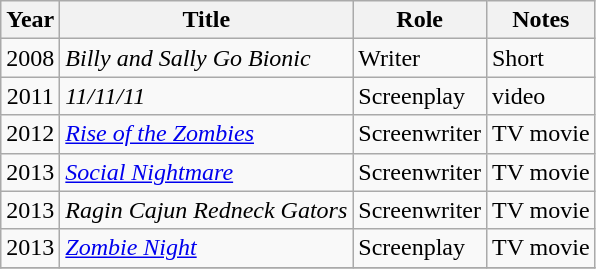<table class="wikitable sortable plainrowheaders">
<tr>
<th scope="col">Year</th>
<th scope="col">Title</th>
<th scope="col">Role</th>
<th scope="col" class="unsortable">Notes</th>
</tr>
<tr>
<td align="center">2008</td>
<td><em>Billy and Sally Go Bionic</em></td>
<td>Writer</td>
<td>Short</td>
</tr>
<tr>
<td align="center">2011</td>
<td><em>11/11/11</em></td>
<td>Screenplay</td>
<td>video</td>
</tr>
<tr>
<td align="center">2012</td>
<td><em><a href='#'>Rise of the Zombies</a></em></td>
<td>Screenwriter</td>
<td>TV movie</td>
</tr>
<tr>
<td align="center">2013</td>
<td><em><a href='#'>Social Nightmare</a></em></td>
<td>Screenwriter</td>
<td>TV movie</td>
</tr>
<tr>
<td align="center">2013</td>
<td><em>Ragin Cajun Redneck Gators</em></td>
<td>Screenwriter</td>
<td>TV movie</td>
</tr>
<tr>
<td align="center">2013</td>
<td><em><a href='#'>Zombie Night</a></em></td>
<td>Screenplay</td>
<td>TV movie</td>
</tr>
<tr>
</tr>
</table>
